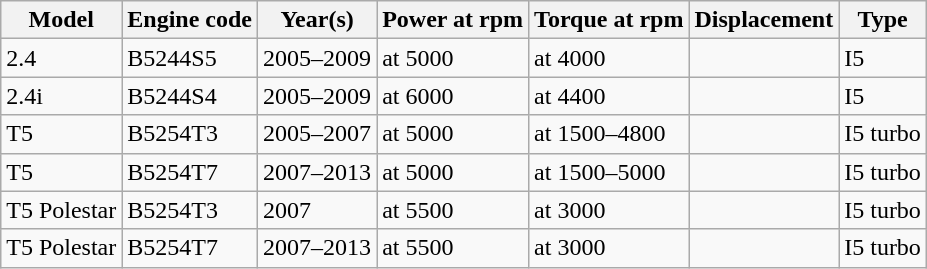<table class="wikitable collapsible sortable">
<tr>
<th>Model</th>
<th>Engine code</th>
<th>Year(s)</th>
<th>Power at rpm</th>
<th>Torque at rpm</th>
<th>Displacement</th>
<th>Type</th>
</tr>
<tr>
<td>2.4</td>
<td>B5244S5</td>
<td>2005–2009</td>
<td> at 5000</td>
<td> at 4000</td>
<td></td>
<td>I5</td>
</tr>
<tr>
<td>2.4i</td>
<td>B5244S4</td>
<td>2005–2009</td>
<td> at 6000</td>
<td> at 4400</td>
<td></td>
<td>I5</td>
</tr>
<tr>
<td>T5</td>
<td>B5254T3</td>
<td>2005–2007</td>
<td> at 5000</td>
<td> at 1500–4800</td>
<td></td>
<td>I5 turbo</td>
</tr>
<tr>
<td>T5</td>
<td>B5254T7</td>
<td>2007–2013</td>
<td> at 5000</td>
<td> at 1500–5000</td>
<td></td>
<td>I5 turbo</td>
</tr>
<tr>
<td>T5 Polestar</td>
<td>B5254T3</td>
<td>2007</td>
<td> at 5500</td>
<td> at 3000</td>
<td></td>
<td>I5 turbo</td>
</tr>
<tr>
<td>T5 Polestar</td>
<td>B5254T7</td>
<td>2007–2013</td>
<td> at 5500</td>
<td> at 3000</td>
<td></td>
<td>I5 turbo</td>
</tr>
</table>
